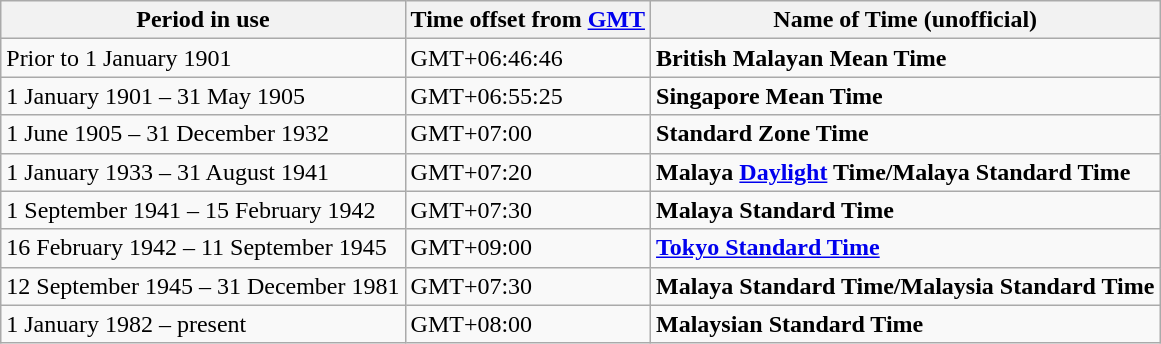<table class="wikitable">
<tr>
<th>Period in use</th>
<th>Time offset from <a href='#'>GMT</a></th>
<th>Name of Time (unofficial)</th>
</tr>
<tr>
<td>Prior to 1 January 1901</td>
<td>GMT+06:46:46</td>
<td><strong>British Malayan Mean Time</strong></td>
</tr>
<tr>
<td>1 January 1901 – 31 May 1905</td>
<td>GMT+06:55:25</td>
<td><strong>Singapore Mean Time</strong></td>
</tr>
<tr>
<td>1 June 1905 – 31 December 1932</td>
<td>GMT+07:00</td>
<td><strong>Standard Zone Time</strong></td>
</tr>
<tr>
<td>1 January 1933 – 31 August 1941</td>
<td>GMT+07:20</td>
<td><strong>Malaya <a href='#'>Daylight</a> Time/Malaya Standard Time</strong></td>
</tr>
<tr>
<td>1 September 1941 – 15 February 1942</td>
<td>GMT+07:30</td>
<td><strong>Malaya Standard Time</strong></td>
</tr>
<tr>
<td>16 February 1942 – 11 September 1945</td>
<td>GMT+09:00</td>
<td><strong><a href='#'>Tokyo Standard Time</a></strong></td>
</tr>
<tr>
<td>12 September 1945 – 31 December 1981</td>
<td>GMT+07:30</td>
<td><strong>Malaya Standard Time/Malaysia Standard Time</strong></td>
</tr>
<tr>
<td>1 January 1982 – present</td>
<td>GMT+08:00</td>
<td><strong>Malaysian Standard Time</strong></td>
</tr>
</table>
